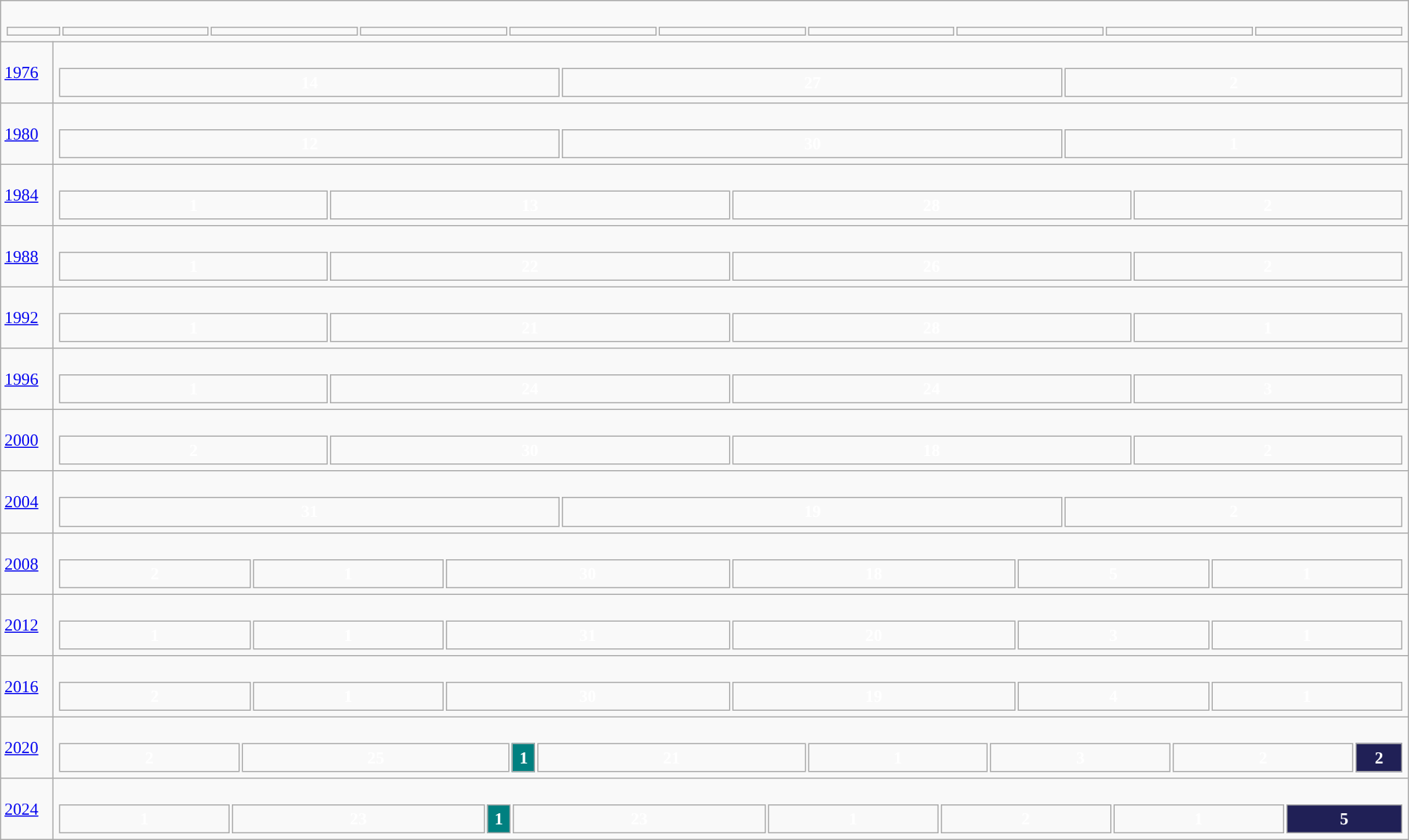<table class="wikitable" width="100%" style="border:solid #000000 1px;font-size:95%;">
<tr>
<td colspan="2"><br><table width="100%" style="font-size:90%;">
<tr>
<td width="40"></td>
<td></td>
<td></td>
<td></td>
<td></td>
<td></td>
<td></td>
<td></td>
<td></td>
<td></td>
</tr>
</table>
</td>
</tr>
<tr>
<td width="40"><a href='#'>1976</a></td>
<td><br><table style="width:100%; text-align:center; font-weight:bold; color:white;">
<tr>
<td style="background-color: ">14</td>
<td style="background-color: ">27</td>
<td style="background-color: ">2</td>
</tr>
</table>
</td>
</tr>
<tr>
<td width="40"><a href='#'>1980</a></td>
<td><br><table style="width:100%; text-align:center; font-weight:bold; color:white;">
<tr>
<td style="background-color: ">12</td>
<td style="background-color: ">30</td>
<td style="background-color: ">1</td>
</tr>
</table>
</td>
</tr>
<tr>
<td width="40"><a href='#'>1984</a></td>
<td><br><table style="width:100%; text-align:center; font-weight:bold; color:white;">
<tr>
<td style="background-color: ">1</td>
<td style="background-color: ">13</td>
<td style="background-color: ">28</td>
<td style="background-color: ">2</td>
</tr>
</table>
</td>
</tr>
<tr>
<td width="40"><a href='#'>1988</a></td>
<td><br><table style="width:100%; text-align:center; font-weight:bold; color:white;">
<tr>
<td style="background-color: ">1</td>
<td style="background-color: ">22</td>
<td style="background-color: ">26</td>
<td style="background-color: ">2</td>
</tr>
</table>
</td>
</tr>
<tr>
<td width="40"><a href='#'>1992</a></td>
<td><br><table style="width:100%; text-align:center; font-weight:bold; color:white;">
<tr>
<td style="background-color: ">1</td>
<td style="background-color: ">21</td>
<td style="background-color: ">28</td>
<td style="background-color: ">1</td>
</tr>
</table>
</td>
</tr>
<tr>
<td width="40"><a href='#'>1996</a></td>
<td><br><table style="width:100%; text-align:center; font-weight:bold; color:white;">
<tr>
<td style="background-color: ">1</td>
<td style="background-color: ">24</td>
<td style="background-color: ">24</td>
<td style="background-color: ">3</td>
</tr>
</table>
</td>
</tr>
<tr>
<td width="40"><a href='#'>2000</a></td>
<td><br><table style="width:100%; text-align:center; font-weight:bold; color:white;">
<tr>
<td style="background-color: ">2</td>
<td style="background-color: ">30</td>
<td style="background-color: ">18</td>
<td style="background-color: ">2</td>
</tr>
</table>
</td>
</tr>
<tr>
<td width="40"><a href='#'>2004</a></td>
<td><br><table style="width:100%; text-align:center; font-weight:bold; color:white;">
<tr>
<td style="background-color: ">31</td>
<td style="background-color: ">19</td>
<td style="background-color: ">2</td>
</tr>
</table>
</td>
</tr>
<tr>
<td width="40"><a href='#'>2008</a></td>
<td><br><table style="width:100%; text-align:center; font-weight:bold; color:white;">
<tr>
<td style="background-color: ">2</td>
<td style="background-color: ">1</td>
<td style="background-color: ">30</td>
<td style="background-color: ">18</td>
<td style="background-color: ">5</td>
<td style="background-color: ">1</td>
</tr>
</table>
</td>
</tr>
<tr>
<td width="40"><a href='#'>2012</a></td>
<td><br><table style="width:100%; text-align:center; font-weight:bold; color:white;">
<tr>
<td style="background-color: ">1</td>
<td style="background-color: ">1</td>
<td style="background-color: ">31</td>
<td style="background-color: ">20</td>
<td style="background-color: ">3</td>
<td style="background-color: ">1</td>
</tr>
</table>
</td>
</tr>
<tr>
<td width="40"><a href='#'>2016</a></td>
<td><br><table style="width:100%; text-align:center; font-weight:bold; color:white;">
<tr>
<td style="background-color: ">2</td>
<td style="background-color: ">1</td>
<td style="background-color: ">30</td>
<td style="background-color: ">19</td>
<td style="background-color: ">4</td>
<td style="background-color: ">1</td>
</tr>
</table>
</td>
</tr>
<tr>
<td width="40"><a href='#'>2020</a></td>
<td><br><table style="width:100%; text-align:center; font-weight:bold; color:white;">
<tr>
<td style="background-color: ">2</td>
<td style="background-color: ">25</td>
<td style="background-color: teal;                                                                      width:  1.75%">1</td>
<td style="background-color: ">21</td>
<td style="background-color: ">1</td>
<td style="background-color: ">3</td>
<td style="background-color: ">2</td>
<td style="background-color: #202056;                                                                   width:  3.51%">2</td>
</tr>
</table>
</td>
</tr>
<tr>
<td width="40"><a href='#'>2024</a></td>
<td><br><table style="width:100%; text-align:center; font-weight:bold; color:white;">
<tr>
<td style="background-color: ">1</td>
<td style="background-color: ">23</td>
<td style="background-color: teal;                                                                      width:  1.75%">1</td>
<td style="background-color: ">23</td>
<td style="background-color: ">1</td>
<td style="background-color: ">2</td>
<td style="background-color: ">1</td>
<td style="background-color: #202056;                                                                   width:  8.77%">5</td>
</tr>
</table>
</td>
</tr>
</table>
